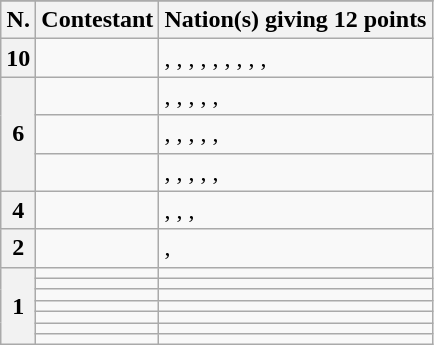<table class="wikitable plainrowheaders">
<tr>
</tr>
<tr>
<th scope="col">N.</th>
<th scope="col">Contestant</th>
<th scope="col">Nation(s) giving 12 points</th>
</tr>
<tr>
<th scope="row">10</th>
<td></td>
<td>, , , , , , , , , </td>
</tr>
<tr>
<th scope="row" rowspan="3">6</th>
<td></td>
<td>, <strong></strong>, , <strong></strong>, , </td>
</tr>
<tr>
<td></td>
<td>, , , , , </td>
</tr>
<tr>
<td></td>
<td>, , , <strong></strong>, , </td>
</tr>
<tr>
<th scope="row">4</th>
<td></td>
<td>, , , </td>
</tr>
<tr>
<th scope="row">2</th>
<td></td>
<td>, </td>
</tr>
<tr>
<th scope="row" rowspan="7">1</th>
<td></td>
<td><strong></strong></td>
</tr>
<tr>
<td></td>
<td><strong></strong></td>
</tr>
<tr>
<td></td>
<td></td>
</tr>
<tr>
<td></td>
<td><strong></strong></td>
</tr>
<tr>
<td></td>
<td></td>
</tr>
<tr>
<td></td>
<td><strong></strong></td>
</tr>
<tr>
<td></td>
<td><strong></strong></td>
</tr>
</table>
